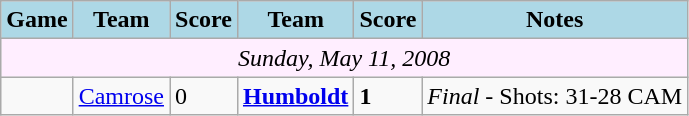<table class="wikitable">
<tr>
<th style="background:lightblue;">Game</th>
<th style="background:lightblue;">Team</th>
<th style="background:lightblue;">Score</th>
<th style="background:lightblue;">Team</th>
<th style="background:lightblue;">Score</th>
<th style="background:lightblue;">Notes</th>
</tr>
<tr align=center bgcolor="ffeeff">
<td colspan="11"><em>Sunday, May 11, 2008</em></td>
</tr>
<tr bgcolor=>
<td></td>
<td><a href='#'>Camrose</a></td>
<td>0</td>
<td><strong><a href='#'>Humboldt</a></strong></td>
<td><strong>1</strong></td>
<td><em>Final</em> - Shots: 31-28 CAM</td>
</tr>
</table>
